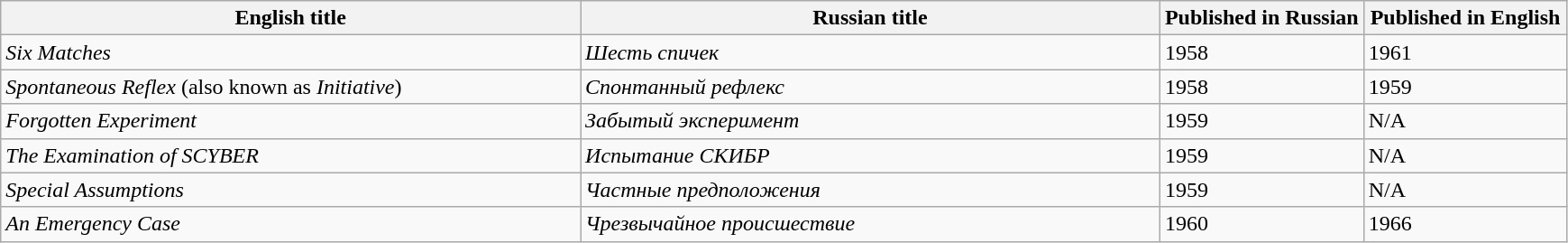<table class="wikitable">
<tr>
<th style="width:37%;">English title</th>
<th style="width:37%;">Russian title</th>
<th style="width:13%;">Published in Russian</th>
<th style="width:13%;">Published in English</th>
</tr>
<tr>
<td><em>Six Matches</em></td>
<td><em>Шесть спичек</em></td>
<td>1958</td>
<td>1961</td>
</tr>
<tr>
<td><em>Spontaneous Reflex</em> (also known as <em>Initiative</em>)</td>
<td><em>Спонтанный рефлекс</em></td>
<td>1958</td>
<td>1959</td>
</tr>
<tr>
<td><em>Forgotten Experiment</em></td>
<td><em>Забытый эксперимент</em></td>
<td>1959</td>
<td>N/A</td>
</tr>
<tr>
<td><em>The Examination of SCYBER</em></td>
<td><em>Испытание СКИБР</em></td>
<td>1959</td>
<td>N/A</td>
</tr>
<tr>
<td><em>Special Assumptions</em></td>
<td><em>Частные предположения</em></td>
<td>1959</td>
<td>N/A</td>
</tr>
<tr>
<td><em>An Emergency Case</em></td>
<td><em>Чрезвычайное происшествие</em></td>
<td>1960</td>
<td>1966</td>
</tr>
</table>
